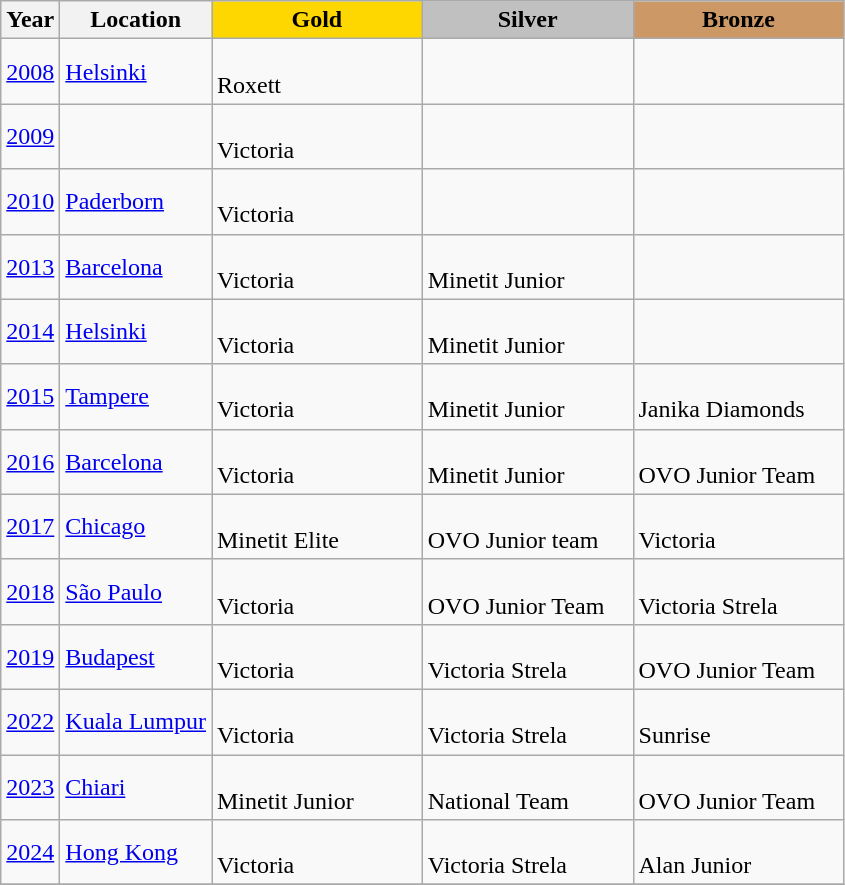<table class="wikitable">
<tr>
<th>Year</th>
<th>Location</th>
<td align="center" bgcolor="gold" width=25%><strong>Gold</strong></td>
<td align="center" bgcolor="silver" width=25%><strong>Silver</strong></td>
<td align="center" bgcolor="cc9966" width=25%><strong>Bronze</strong></td>
</tr>
<tr>
<td><a href='#'>2008</a></td>
<td> <a href='#'>Helsinki</a></td>
<td><br>Roxett</td>
<td></td>
<td></td>
</tr>
<tr>
<td><a href='#'>2009</a></td>
<td></td>
<td><br>Victoria</td>
<td></td>
<td></td>
</tr>
<tr>
<td><a href='#'>2010</a></td>
<td> <a href='#'>Paderborn</a></td>
<td><br>Victoria</td>
<td></td>
<td></td>
</tr>
<tr>
<td><a href='#'>2013</a></td>
<td> <a href='#'>Barcelona</a></td>
<td><br>Victoria</td>
<td><br>Minetit Junior</td>
<td></td>
</tr>
<tr>
<td><a href='#'>2014</a></td>
<td> <a href='#'>Helsinki</a></td>
<td><br>Victoria</td>
<td><br>Minetit Junior</td>
<td></td>
</tr>
<tr>
<td><a href='#'>2015</a></td>
<td> <a href='#'>Tampere</a></td>
<td><br>Victoria</td>
<td><br>Minetit Junior</td>
<td><br>Janika Diamonds</td>
</tr>
<tr>
<td><a href='#'>2016</a></td>
<td> <a href='#'>Barcelona</a></td>
<td><br>Victoria</td>
<td><br>Minetit Junior</td>
<td><br>OVO Junior Team</td>
</tr>
<tr>
<td><a href='#'>2017</a></td>
<td> <a href='#'>Chicago</a></td>
<td><br>Minetit Elite</td>
<td><br>OVO Junior team</td>
<td><br>Victoria</td>
</tr>
<tr>
<td><a href='#'>2018</a></td>
<td> <a href='#'>São Paulo</a></td>
<td><br>Victoria</td>
<td><br>OVO Junior Team</td>
<td><br>Victoria Strela</td>
</tr>
<tr>
<td><a href='#'>2019</a></td>
<td> <a href='#'>Budapest</a></td>
<td><br>Victoria</td>
<td><br>Victoria Strela</td>
<td><br>OVO Junior Team</td>
</tr>
<tr>
<td><a href='#'>2022</a></td>
<td> <a href='#'>Kuala Lumpur</a></td>
<td><br>Victoria</td>
<td><br>Victoria Strela</td>
<td><br>Sunrise</td>
</tr>
<tr>
<td><a href='#'>2023</a></td>
<td> <a href='#'>Chiari</a></td>
<td><br>Minetit Junior</td>
<td><br>National Team</td>
<td><br>OVO Junior Team</td>
</tr>
<tr>
<td><a href='#'>2024</a></td>
<td> <a href='#'>Hong Kong</a></td>
<td><br>Victoria</td>
<td><br>Victoria Strela</td>
<td><br>Alan Junior</td>
</tr>
<tr>
</tr>
</table>
